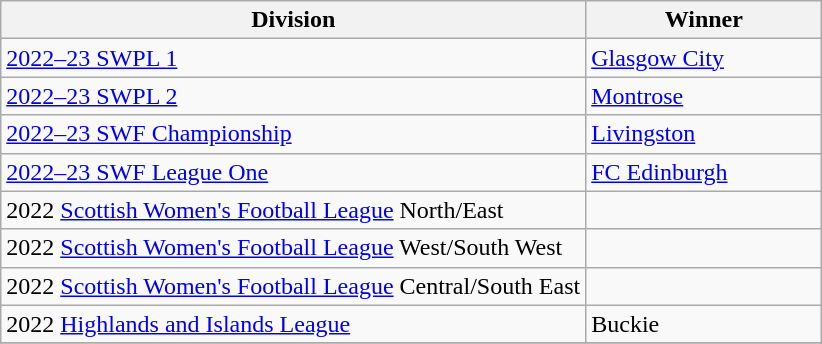<table class="wikitable">
<tr>
<th>Division</th>
<th width=150>Winner</th>
</tr>
<tr>
<td><a href='#'>2022–23 SWPL 1</a></td>
<td><a href='#'>Glasgow City</a></td>
</tr>
<tr>
<td><a href='#'>2022–23 SWPL 2</a></td>
<td><a href='#'>Montrose</a></td>
</tr>
<tr>
<td><a href='#'>2022–23 SWF Championship</a></td>
<td><a href='#'>Livingston</a></td>
</tr>
<tr>
<td><a href='#'>2022–23 SWF League One</a></td>
<td><a href='#'>FC Edinburgh</a></td>
</tr>
<tr>
<td>2022 <a href='#'>Scottish Women's Football League</a> North/East</td>
<td></td>
</tr>
<tr>
<td>2022 <a href='#'>Scottish Women's Football League</a> West/South West</td>
<td></td>
</tr>
<tr>
<td>2022 <a href='#'>Scottish Women's Football League</a> Central/South East</td>
<td></td>
</tr>
<tr>
<td>2022 <a href='#'>Highlands and Islands League</a></td>
<td>Buckie</td>
</tr>
<tr>
</tr>
</table>
